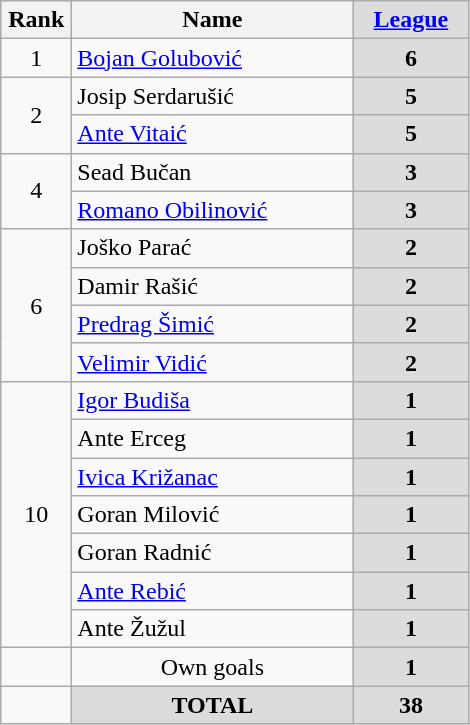<table class="wikitable" style="text-align: center;">
<tr>
<th width=40>Rank</th>
<th width=180>Name</th>
<th width=70 style="background: #DCDCDC"><a href='#'>League</a></th>
</tr>
<tr>
<td rowspan=1>1</td>
<td style="text-align:left;"> <a href='#'>Bojan Golubović</a></td>
<th style="background: #DCDCDC">6</th>
</tr>
<tr>
<td rowspan=2>2</td>
<td style="text-align:left;"> Josip Serdarušić</td>
<th style="background: #DCDCDC">5</th>
</tr>
<tr>
<td style="text-align:left;"> <a href='#'>Ante Vitaić</a></td>
<th style="background: #DCDCDC">5</th>
</tr>
<tr>
<td rowspan=2>4</td>
<td style="text-align:left;"> Sead Bučan</td>
<th style="background: #DCDCDC">3</th>
</tr>
<tr>
<td style="text-align:left;"> <a href='#'>Romano Obilinović</a></td>
<th style="background: #DCDCDC">3</th>
</tr>
<tr>
<td rowspan=4>6</td>
<td style="text-align:left;"> Joško Parać</td>
<th style="background: #DCDCDC">2</th>
</tr>
<tr>
<td style="text-align:left;"> Damir Rašić</td>
<th style="background: #DCDCDC">2</th>
</tr>
<tr>
<td style="text-align:left;"> <a href='#'>Predrag Šimić</a></td>
<th style="background: #DCDCDC">2</th>
</tr>
<tr>
<td style="text-align:left;"> <a href='#'>Velimir Vidić</a></td>
<th style="background: #DCDCDC">2</th>
</tr>
<tr>
<td rowspan=7>10</td>
<td style="text-align:left;"> <a href='#'>Igor Budiša</a></td>
<th style="background: #DCDCDC">1</th>
</tr>
<tr>
<td style="text-align:left;"> Ante Erceg</td>
<th style="background: #DCDCDC">1</th>
</tr>
<tr>
<td style="text-align:left;"> <a href='#'>Ivica Križanac</a></td>
<th style="background: #DCDCDC">1</th>
</tr>
<tr>
<td style="text-align:left;"> Goran Milović</td>
<th style="background: #DCDCDC">1</th>
</tr>
<tr>
<td style="text-align:left;"> Goran Radnić</td>
<th style="background: #DCDCDC">1</th>
</tr>
<tr>
<td style="text-align:left;"> <a href='#'>Ante Rebić</a></td>
<th style="background: #DCDCDC">1</th>
</tr>
<tr>
<td style="text-align:left;"> Ante Žužul</td>
<th style="background: #DCDCDC">1</th>
</tr>
<tr>
<td></td>
<td style="text-align:center;">Own goals</td>
<th style="background: #DCDCDC">1</th>
</tr>
<tr>
<td></td>
<th style="background: #DCDCDC">TOTAL</th>
<th style="background: #DCDCDC">38</th>
</tr>
</table>
